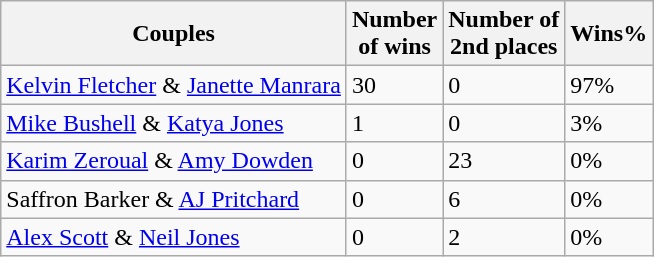<table class="wikitable">
<tr>
<th>Couples</th>
<th>Number<br>of wins</th>
<th>Number of<br>2nd places</th>
<th>Wins%</th>
</tr>
<tr>
<td><a href='#'>Kelvin Fletcher</a> & <a href='#'>Janette Manrara</a></td>
<td>30</td>
<td>0</td>
<td>97%</td>
</tr>
<tr>
<td><a href='#'>Mike Bushell</a> & <a href='#'>Katya Jones</a></td>
<td>1</td>
<td>0</td>
<td>3%</td>
</tr>
<tr>
<td><a href='#'>Karim Zeroual</a> & <a href='#'>Amy Dowden</a></td>
<td>0</td>
<td>23</td>
<td>0%</td>
</tr>
<tr>
<td>Saffron Barker & <a href='#'>AJ Pritchard</a></td>
<td>0</td>
<td>6</td>
<td>0%</td>
</tr>
<tr>
<td><a href='#'>Alex Scott</a> & <a href='#'>Neil Jones</a></td>
<td>0</td>
<td>2</td>
<td>0%</td>
</tr>
</table>
